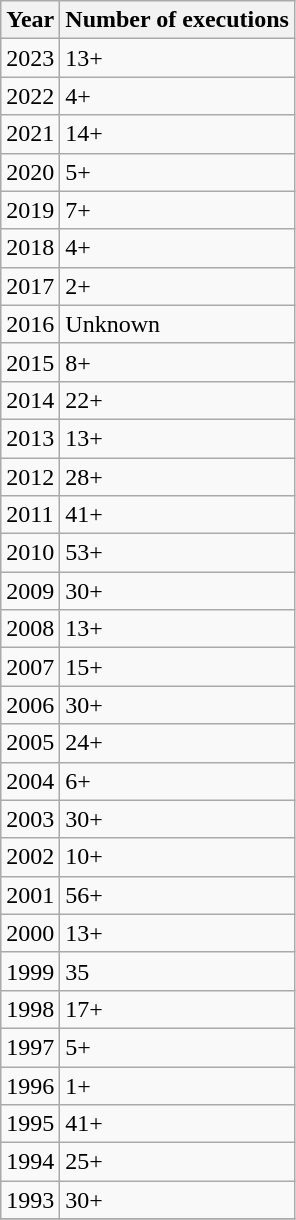<table class="wikitable">
<tr>
<th>Year</th>
<th>Number of executions</th>
</tr>
<tr>
<td>2023</td>
<td>13+</td>
</tr>
<tr>
<td>2022</td>
<td>4+</td>
</tr>
<tr>
<td>2021</td>
<td>14+</td>
</tr>
<tr>
<td>2020</td>
<td>5+</td>
</tr>
<tr>
<td>2019</td>
<td>7+</td>
</tr>
<tr>
<td>2018</td>
<td>4+</td>
</tr>
<tr>
<td>2017</td>
<td>2+</td>
</tr>
<tr>
<td>2016</td>
<td>Unknown</td>
</tr>
<tr>
<td>2015</td>
<td>8+</td>
</tr>
<tr>
<td>2014</td>
<td>22+</td>
</tr>
<tr>
<td>2013</td>
<td>13+</td>
</tr>
<tr>
<td>2012</td>
<td>28+</td>
</tr>
<tr>
<td>2011</td>
<td>41+</td>
</tr>
<tr>
<td>2010</td>
<td>53+</td>
</tr>
<tr>
<td>2009</td>
<td>30+</td>
</tr>
<tr>
<td>2008</td>
<td>13+</td>
</tr>
<tr>
<td>2007</td>
<td>15+</td>
</tr>
<tr>
<td>2006</td>
<td>30+</td>
</tr>
<tr>
<td>2005</td>
<td>24+</td>
</tr>
<tr>
<td>2004</td>
<td>6+</td>
</tr>
<tr>
<td>2003</td>
<td>30+</td>
</tr>
<tr>
<td>2002</td>
<td>10+</td>
</tr>
<tr>
<td>2001</td>
<td>56+</td>
</tr>
<tr>
<td>2000</td>
<td>13+</td>
</tr>
<tr>
<td>1999</td>
<td>35</td>
</tr>
<tr>
<td>1998</td>
<td>17+</td>
</tr>
<tr>
<td>1997</td>
<td>5+</td>
</tr>
<tr>
<td>1996</td>
<td>1+</td>
</tr>
<tr>
<td>1995</td>
<td>41+</td>
</tr>
<tr>
<td>1994</td>
<td>25+</td>
</tr>
<tr>
<td>1993</td>
<td>30+</td>
</tr>
<tr>
</tr>
</table>
